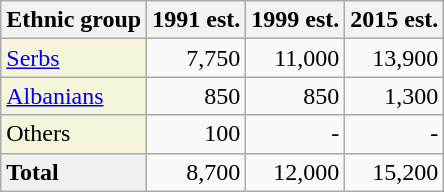<table class="wikitable">
<tr>
<th>Ethnic group</th>
<th>1991 est.</th>
<th>1999 est.</th>
<th>2015 est.</th>
</tr>
<tr>
<td style="background:#F5F5DC;"><a href='#'>Serbs</a></td>
<td align="right">7,750</td>
<td align="right">11,000</td>
<td align="right">13,900</td>
</tr>
<tr>
<td style="background:#F5F5DC;"><a href='#'>Albanians</a></td>
<td align="right">850</td>
<td align="right">850</td>
<td align="right">1,300</td>
</tr>
<tr>
<td style="background:#F5F5DC;">Others</td>
<td align="right">100</td>
<td align="right">-</td>
<td align="right">-</td>
</tr>
<tr>
<td style="background:#F0F0F0;"><strong>Total</strong></td>
<td align="right">8,700</td>
<td align="right">12,000</td>
<td align="right">15,200</td>
</tr>
</table>
